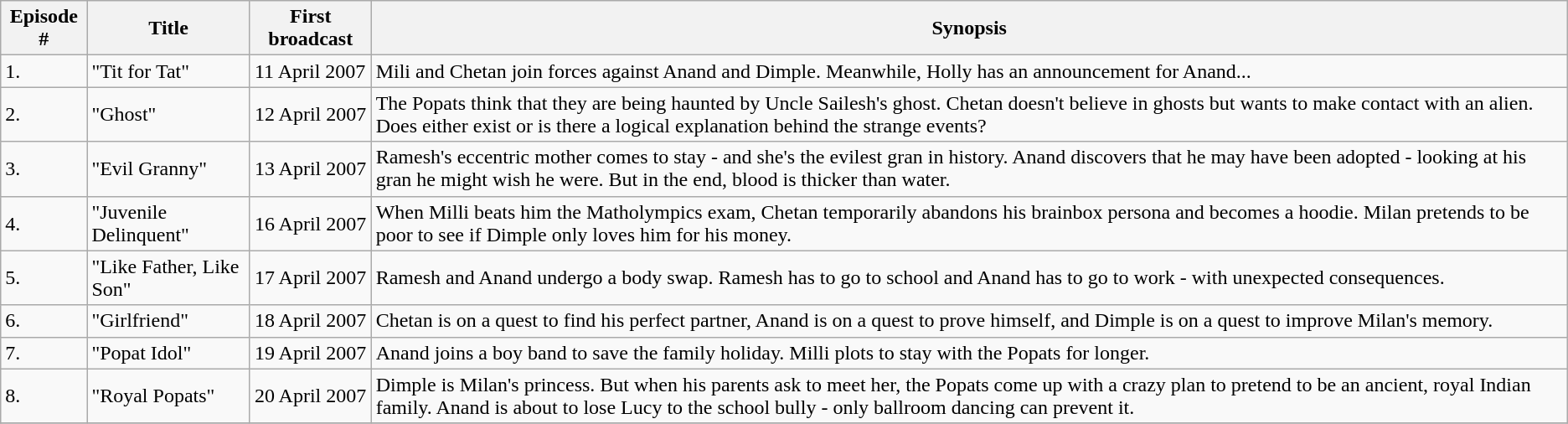<table class="wikitable">
<tr>
<th>Episode #</th>
<th>Title</th>
<th>First broadcast</th>
<th>Synopsis</th>
</tr>
<tr>
<td>1.</td>
<td>"Tit for Tat"</td>
<td>11 April 2007</td>
<td>Mili and Chetan join forces against Anand and Dimple. Meanwhile, Holly has an announcement for Anand...</td>
</tr>
<tr>
<td>2.</td>
<td>"Ghost"</td>
<td>12 April 2007</td>
<td>The Popats think that they are being haunted by Uncle Sailesh's ghost. Chetan doesn't believe in ghosts but wants to make contact with an alien. Does either exist or is there a logical explanation behind the strange events?</td>
</tr>
<tr>
<td>3.</td>
<td>"Evil Granny"</td>
<td>13 April 2007</td>
<td>Ramesh's eccentric mother comes to stay - and she's the evilest gran in history. Anand discovers that he may have been adopted - looking at his gran he might wish he were. But in the end, blood is thicker than water.</td>
</tr>
<tr>
<td>4.</td>
<td>"Juvenile Delinquent"</td>
<td>16 April 2007</td>
<td>When Milli beats him the Matholympics exam, Chetan temporarily abandons his brainbox persona and becomes a hoodie. Milan pretends to be poor to see if Dimple only loves him for his money.</td>
</tr>
<tr>
<td>5.</td>
<td>"Like Father, Like Son"</td>
<td>17 April 2007</td>
<td>Ramesh and Anand undergo a body swap. Ramesh has to go to school and Anand has to go to work - with unexpected consequences.</td>
</tr>
<tr>
<td>6.</td>
<td>"Girlfriend"</td>
<td>18 April 2007</td>
<td>Chetan is on a quest to find his perfect partner, Anand is on a quest to prove himself, and Dimple is on a quest to improve Milan's memory.</td>
</tr>
<tr>
<td>7.</td>
<td>"Popat Idol"</td>
<td>19 April 2007</td>
<td>Anand joins a boy band to save the family holiday. Milli plots to stay with the Popats for longer.</td>
</tr>
<tr>
<td>8.</td>
<td>"Royal Popats"</td>
<td>20 April 2007</td>
<td>Dimple is Milan's princess. But when his parents ask to meet her, the Popats come up with a crazy plan to pretend to be an ancient, royal Indian family. Anand is about to lose Lucy to the school bully - only ballroom dancing can prevent it.</td>
</tr>
<tr>
</tr>
</table>
